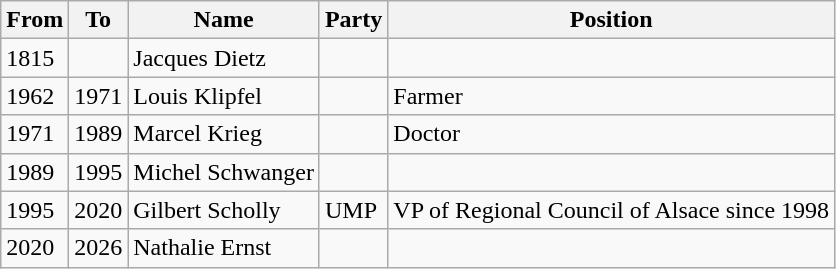<table class="wikitable">
<tr>
<th>From</th>
<th>To</th>
<th>Name</th>
<th>Party</th>
<th>Position</th>
</tr>
<tr>
<td>1815</td>
<td></td>
<td>Jacques Dietz</td>
<td></td>
<td></td>
</tr>
<tr>
<td>1962</td>
<td>1971</td>
<td>Louis Klipfel</td>
<td></td>
<td>Farmer</td>
</tr>
<tr>
<td>1971</td>
<td>1989</td>
<td>Marcel Krieg</td>
<td></td>
<td>Doctor</td>
</tr>
<tr>
<td>1989</td>
<td>1995</td>
<td>Michel Schwanger</td>
<td></td>
<td></td>
</tr>
<tr>
<td>1995</td>
<td>2020</td>
<td>Gilbert Scholly</td>
<td>UMP</td>
<td>VP of Regional Council of Alsace since 1998</td>
</tr>
<tr>
<td>2020</td>
<td>2026</td>
<td>Nathalie Ernst</td>
<td></td>
<td></td>
</tr>
</table>
